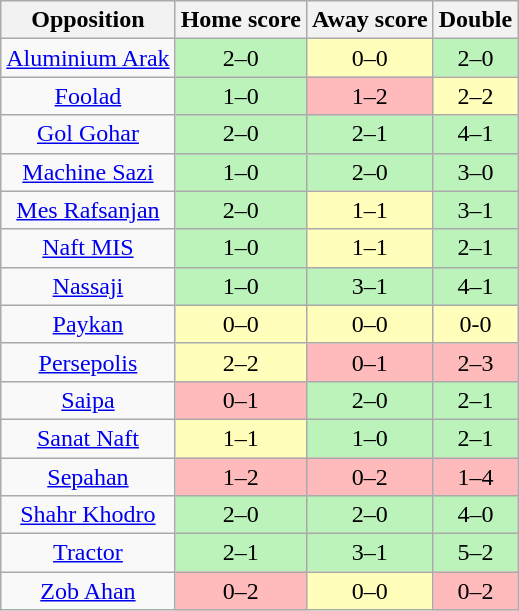<table class="wikitable" style="text-align: center;">
<tr>
<th>Opposition</th>
<th>Home score</th>
<th>Away score</th>
<th>Double</th>
</tr>
<tr>
<td><a href='#'>Aluminium Arak</a></td>
<td bgcolor=#BBF3BB>2–0</td>
<td bgcolor=#FFFFBB>0–0</td>
<td bgcolor=#BBF3BB>2–0</td>
</tr>
<tr>
<td><a href='#'>Foolad</a></td>
<td bgcolor=#BBF3BB>1–0</td>
<td bgcolor=#FFBBBB>1–2</td>
<td bgcolor=#FFFFBB>2–2</td>
</tr>
<tr>
<td><a href='#'>Gol Gohar</a></td>
<td bgcolor=#BBF3BB>2–0</td>
<td bgcolor=#BBF3BB>2–1</td>
<td bgcolor=#BBF3BB>4–1</td>
</tr>
<tr>
<td><a href='#'>Machine Sazi</a></td>
<td bgcolor=#BBF3BB>1–0</td>
<td bgcolor=#BBF3BB>2–0</td>
<td bgcolor=#BBF3BB>3–0</td>
</tr>
<tr>
<td><a href='#'>Mes Rafsanjan</a></td>
<td bgcolor=#BBF3BB>2–0</td>
<td bgcolor=#FFFFBB>1–1</td>
<td bgcolor=#BBF3BB>3–1</td>
</tr>
<tr>
<td><a href='#'>Naft MIS</a></td>
<td bgcolor=#BBF3BB>1–0</td>
<td bgcolor=#FFFFBB>1–1</td>
<td bgcolor=#BBF3BB>2–1</td>
</tr>
<tr>
<td><a href='#'>Nassaji</a></td>
<td bgcolor=#BBF3BB>1–0</td>
<td bgcolor=#BBF3BB>3–1</td>
<td bgcolor=#BBF3BB>4–1</td>
</tr>
<tr>
<td><a href='#'>Paykan</a></td>
<td bgcolor=#FFFFBB>0–0</td>
<td bgcolor=#FFFFBB>0–0</td>
<td bgcolor=#FFFFBB>0-0</td>
</tr>
<tr>
<td><a href='#'>Persepolis</a></td>
<td bgcolor=#FFFFBB>2–2</td>
<td bgcolor=#FFBBBB>0–1</td>
<td bgcolor=#FFBBBB>2–3</td>
</tr>
<tr>
<td><a href='#'>Saipa</a></td>
<td bgcolor=#FFBBBB>0–1</td>
<td bgcolor=#BBF3BB>2–0</td>
<td bgcolor=#BBF3BB>2–1</td>
</tr>
<tr>
<td><a href='#'>Sanat Naft</a></td>
<td bgcolor=#FFFFBB>1–1</td>
<td bgcolor=#BBF3BB>1–0</td>
<td bgcolor=#BBF3BB>2–1</td>
</tr>
<tr>
<td><a href='#'>Sepahan</a></td>
<td bgcolor=#FFBBBB>1–2</td>
<td bgcolor=#FFBBBB>0–2</td>
<td bgcolor=#FFBBBB>1–4</td>
</tr>
<tr>
<td><a href='#'>Shahr Khodro</a></td>
<td bgcolor=#BBF3BB>2–0</td>
<td bgcolor=#BBF3BB>2–0</td>
<td bgcolor=#BBF3BB>4–0</td>
</tr>
<tr>
<td><a href='#'>Tractor</a></td>
<td bgcolor=#BBF3BB>2–1</td>
<td bgcolor=#BBF3BB>3–1</td>
<td bgcolor=#BBF3BB>5–2</td>
</tr>
<tr>
<td><a href='#'>Zob Ahan</a></td>
<td bgcolor=#FFBBBB>0–2</td>
<td bgcolor=#FFFFBB>0–0</td>
<td bgcolor=#FFBBBB>0–2</td>
</tr>
</table>
